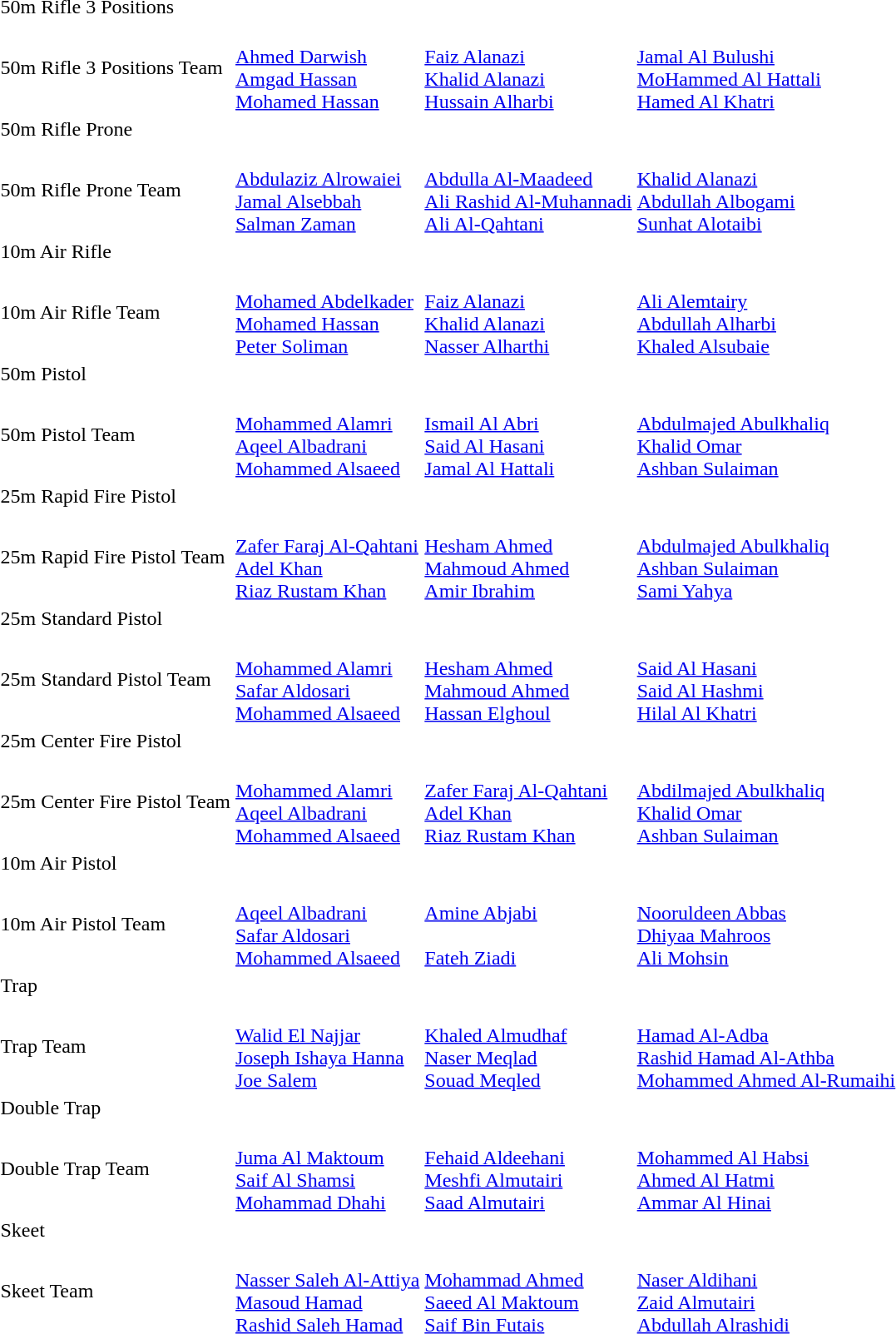<table>
<tr>
<td>50m Rifle 3 Positions</td>
<td></td>
<td></td>
<td></td>
</tr>
<tr>
<td>50m Rifle 3 Positions Team</td>
<td><br><a href='#'>Ahmed Darwish</a><br><a href='#'>Amgad Hassan</a><br><a href='#'>Mohamed Hassan</a></td>
<td><br><a href='#'>Faiz Alanazi</a><br><a href='#'>Khalid Alanazi</a><br><a href='#'>Hussain Alharbi</a></td>
<td><br><a href='#'>Jamal Al Bulushi</a><br><a href='#'>MoHammed Al Hattali</a><br><a href='#'>Hamed Al Khatri</a></td>
</tr>
<tr>
<td>50m Rifle Prone</td>
<td></td>
<td></td>
<td></td>
</tr>
<tr>
<td>50m Rifle Prone Team</td>
<td><br><a href='#'>Abdulaziz Alrowaiei</a><br><a href='#'>Jamal Alsebbah</a><br><a href='#'>Salman Zaman</a></td>
<td><br><a href='#'>Abdulla Al-Maadeed</a><br><a href='#'>Ali Rashid Al-Muhannadi</a><br><a href='#'>Ali Al-Qahtani</a></td>
<td><br><a href='#'>Khalid Alanazi</a><br><a href='#'>Abdullah Albogami</a><br><a href='#'>Sunhat Alotaibi</a></td>
</tr>
<tr>
<td>10m Air Rifle</td>
<td></td>
<td></td>
<td></td>
</tr>
<tr>
<td>10m Air Rifle Team</td>
<td><br><a href='#'>Mohamed Abdelkader</a><br><a href='#'>Mohamed Hassan</a><br><a href='#'>Peter Soliman</a></td>
<td><br><a href='#'>Faiz Alanazi</a><br><a href='#'>Khalid Alanazi</a><br><a href='#'>Nasser Alharthi</a></td>
<td><br><a href='#'>Ali Alemtairy</a><br><a href='#'>Abdullah Alharbi</a><br><a href='#'>Khaled Alsubaie</a></td>
</tr>
<tr>
<td>50m Pistol</td>
<td></td>
<td></td>
<td></td>
</tr>
<tr>
<td>50m Pistol Team</td>
<td><br><a href='#'>Mohammed Alamri</a><br><a href='#'>Aqeel Albadrani</a><br><a href='#'>Mohammed Alsaeed</a></td>
<td><br><a href='#'>Ismail Al Abri</a><br><a href='#'>Said Al Hasani</a><br><a href='#'>Jamal Al Hattali</a></td>
<td><br><a href='#'>Abdulmajed Abulkhaliq</a><br><a href='#'>Khalid Omar</a><br><a href='#'>Ashban Sulaiman</a></td>
</tr>
<tr>
<td>25m Rapid Fire Pistol</td>
<td></td>
<td></td>
<td></td>
</tr>
<tr>
<td>25m Rapid Fire Pistol Team</td>
<td><br><a href='#'>Zafer Faraj Al-Qahtani</a><br><a href='#'>Adel Khan</a><br><a href='#'>Riaz Rustam Khan</a></td>
<td><br><a href='#'>Hesham Ahmed</a><br><a href='#'>Mahmoud Ahmed</a><br><a href='#'>Amir Ibrahim</a></td>
<td><br><a href='#'>Abdulmajed Abulkhaliq</a><br><a href='#'>Ashban Sulaiman</a><br><a href='#'>Sami Yahya</a></td>
</tr>
<tr>
<td>25m Standard Pistol</td>
<td></td>
<td></td>
<td></td>
</tr>
<tr>
<td>25m Standard Pistol Team</td>
<td><br><a href='#'>Mohammed Alamri</a><br><a href='#'>Safar Aldosari</a><br><a href='#'>Mohammed Alsaeed</a></td>
<td><br><a href='#'>Hesham Ahmed</a><br><a href='#'>Mahmoud Ahmed</a><br><a href='#'>Hassan Elghoul</a></td>
<td><br><a href='#'>Said Al Hasani</a><br><a href='#'>Said Al Hashmi</a><br><a href='#'>Hilal Al Khatri</a></td>
</tr>
<tr>
<td>25m Center Fire Pistol</td>
<td></td>
<td></td>
<td></td>
</tr>
<tr>
<td>25m Center Fire Pistol Team</td>
<td><br><a href='#'>Mohammed Alamri</a><br><a href='#'>Aqeel Albadrani</a><br><a href='#'>Mohammed Alsaeed</a></td>
<td><br><a href='#'>Zafer Faraj Al-Qahtani</a><br><a href='#'>Adel Khan</a><br><a href='#'>Riaz Rustam Khan</a></td>
<td><br><a href='#'>Abdilmajed Abulkhaliq</a><br><a href='#'>Khalid Omar</a><br><a href='#'>Ashban Sulaiman</a></td>
</tr>
<tr>
<td>10m Air Pistol</td>
<td></td>
<td></td>
<td></td>
</tr>
<tr>
<td>10m Air Pistol Team</td>
<td><br><a href='#'>Aqeel Albadrani</a><br><a href='#'>Safar Aldosari</a><br><a href='#'>Mohammed Alsaeed</a></td>
<td><br><a href='#'>Amine Abjabi</a><br><br><a href='#'>Fateh Ziadi</a></td>
<td><br><a href='#'>Nooruldeen Abbas</a><br><a href='#'>Dhiyaa Mahroos</a><br><a href='#'>Ali Mohsin</a></td>
</tr>
<tr>
<td>Trap</td>
<td></td>
<td></td>
<td></td>
</tr>
<tr>
<td>Trap Team</td>
<td><br><a href='#'>Walid El Najjar</a><br><a href='#'>Joseph Ishaya Hanna</a><br><a href='#'>Joe Salem</a></td>
<td><br><a href='#'>Khaled Almudhaf</a><br><a href='#'>Naser Meqlad</a><br><a href='#'>Souad Meqled</a></td>
<td><br><a href='#'>Hamad Al-Adba</a><br><a href='#'>Rashid Hamad Al-Athba</a><br><a href='#'>Mohammed Ahmed Al-Rumaihi</a></td>
</tr>
<tr>
<td>Double Trap</td>
<td></td>
<td></td>
<td></td>
</tr>
<tr>
<td>Double Trap Team</td>
<td><br><a href='#'>Juma Al Maktoum</a><br><a href='#'>Saif Al Shamsi</a><br><a href='#'>Mohammad Dhahi</a></td>
<td><br><a href='#'>Fehaid Aldeehani</a><br><a href='#'>Meshfi Almutairi</a><br><a href='#'>Saad Almutairi</a></td>
<td><br><a href='#'>Mohammed Al Habsi</a><br><a href='#'>Ahmed Al Hatmi</a><br><a href='#'>Ammar Al Hinai</a></td>
</tr>
<tr>
<td>Skeet</td>
<td></td>
<td></td>
<td></td>
</tr>
<tr>
<td>Skeet Team</td>
<td><br><a href='#'>Nasser Saleh Al-Attiya</a><br><a href='#'>Masoud Hamad</a><br><a href='#'>Rashid Saleh Hamad</a></td>
<td><br><a href='#'>Mohammad Ahmed</a><br><a href='#'>Saeed Al Maktoum</a><br><a href='#'>Saif Bin Futais</a></td>
<td><br><a href='#'>Naser Aldihani</a><br><a href='#'>Zaid Almutairi</a><br><a href='#'>Abdullah Alrashidi</a></td>
</tr>
</table>
